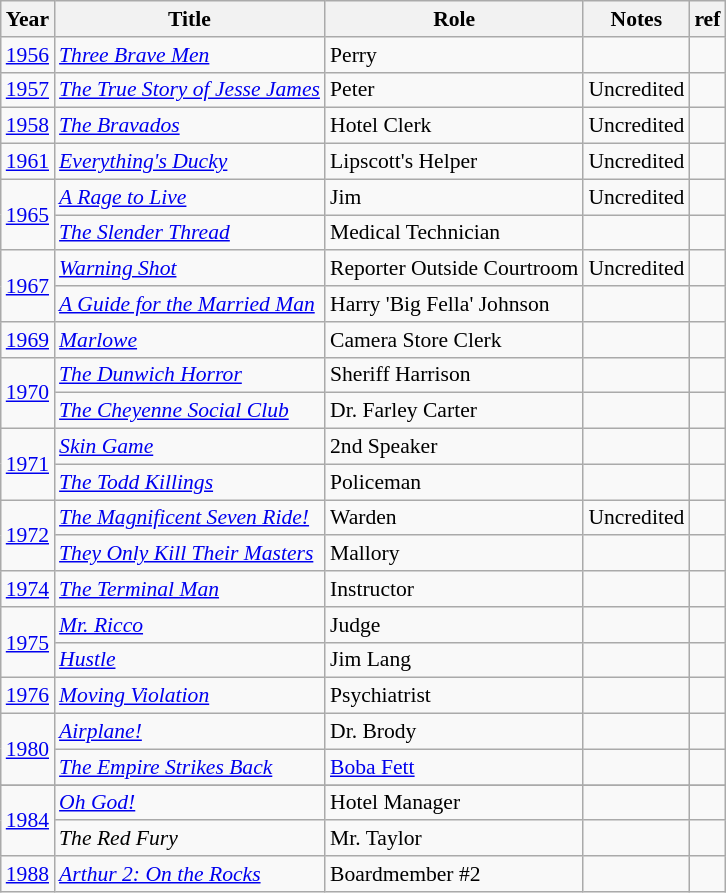<table class="wikitable" style="font-size: 90%;">
<tr>
<th>Year</th>
<th>Title</th>
<th>Role</th>
<th class = "unsortable">Notes</th>
<th>ref</th>
</tr>
<tr>
<td><a href='#'>1956</a></td>
<td><em><a href='#'>Three Brave Men</a></em></td>
<td>Perry</td>
<td></td>
<td></td>
</tr>
<tr>
<td><a href='#'>1957</a></td>
<td><em><a href='#'>The True Story of Jesse James</a></em></td>
<td>Peter</td>
<td>Uncredited</td>
<td></td>
</tr>
<tr>
<td><a href='#'>1958</a></td>
<td><em><a href='#'>The Bravados</a></em></td>
<td>Hotel Clerk</td>
<td>Uncredited</td>
<td></td>
</tr>
<tr>
<td><a href='#'>1961</a></td>
<td><em><a href='#'>Everything's Ducky</a></em></td>
<td>Lipscott's Helper</td>
<td>Uncredited</td>
<td></td>
</tr>
<tr>
<td rowspan="2"><a href='#'>1965</a></td>
<td><em><a href='#'>A Rage to Live</a></em></td>
<td>Jim</td>
<td>Uncredited</td>
<td></td>
</tr>
<tr>
<td><em><a href='#'>The Slender Thread</a></em></td>
<td>Medical Technician</td>
<td></td>
<td></td>
</tr>
<tr>
<td rowspan="2"><a href='#'>1967</a></td>
<td><em><a href='#'>Warning Shot</a></em></td>
<td>Reporter Outside Courtroom</td>
<td>Uncredited <br></td>
<td></td>
</tr>
<tr>
<td><em><a href='#'>A Guide for the Married Man</a></em></td>
<td>Harry 'Big Fella' Johnson</td>
<td></td>
<td></td>
</tr>
<tr>
<td><a href='#'>1969</a></td>
<td><em><a href='#'>Marlowe</a></em></td>
<td>Camera Store Clerk</td>
<td></td>
<td></td>
</tr>
<tr>
<td rowspan="2"><a href='#'>1970</a></td>
<td><em><a href='#'>The Dunwich Horror</a></em></td>
<td>Sheriff Harrison</td>
<td></td>
<td></td>
</tr>
<tr>
<td><em><a href='#'>The Cheyenne Social Club</a></em></td>
<td>Dr. Farley Carter</td>
<td></td>
<td></td>
</tr>
<tr>
<td rowspan="2"><a href='#'>1971</a></td>
<td><em><a href='#'>Skin Game</a></em></td>
<td>2nd Speaker</td>
<td></td>
<td></td>
</tr>
<tr>
<td><em><a href='#'>The Todd Killings</a></em></td>
<td>Policeman</td>
<td></td>
<td></td>
</tr>
<tr>
<td rowspan="2"><a href='#'>1972</a></td>
<td><em><a href='#'>The Magnificent Seven Ride!</a></em></td>
<td>Warden</td>
<td>Uncredited <br></td>
<td></td>
</tr>
<tr>
<td><em><a href='#'>They Only Kill Their Masters</a></em></td>
<td>Mallory</td>
<td></td>
<td></td>
</tr>
<tr>
<td><a href='#'>1974</a></td>
<td><em><a href='#'>The Terminal Man</a></em></td>
<td>Instructor</td>
<td></td>
<td></td>
</tr>
<tr>
<td rowspan="2"><a href='#'>1975</a></td>
<td><em><a href='#'>Mr. Ricco</a></em></td>
<td>Judge</td>
<td></td>
<td></td>
</tr>
<tr>
<td><em><a href='#'>Hustle</a></em></td>
<td>Jim Lang</td>
<td></td>
<td></td>
</tr>
<tr>
<td><a href='#'>1976</a></td>
<td><em><a href='#'>Moving Violation</a></em></td>
<td>Psychiatrist</td>
<td></td>
<td></td>
</tr>
<tr>
<td rowspan="2"><a href='#'>1980</a></td>
<td><em><a href='#'>Airplane!</a></em></td>
<td>Dr. Brody</td>
<td></td>
<td></td>
</tr>
<tr>
<td><em><a href='#'>The Empire Strikes Back</a></em></td>
<td><a href='#'>Boba Fett</a></td>
<td></td>
<td></td>
</tr>
<tr>
</tr>
<tr>
<td rowspan="2"><a href='#'>1984</a></td>
<td><em><a href='#'>Oh God!</a></em></td>
<td>Hotel Manager</td>
<td></td>
<td></td>
</tr>
<tr>
<td><em>The Red Fury</em></td>
<td>Mr. Taylor</td>
<td></td>
<td></td>
</tr>
<tr>
<td><a href='#'>1988</a></td>
<td><em><a href='#'>Arthur 2: On the Rocks</a></em></td>
<td>Boardmember #2</td>
<td></td>
<td></td>
</tr>
</table>
